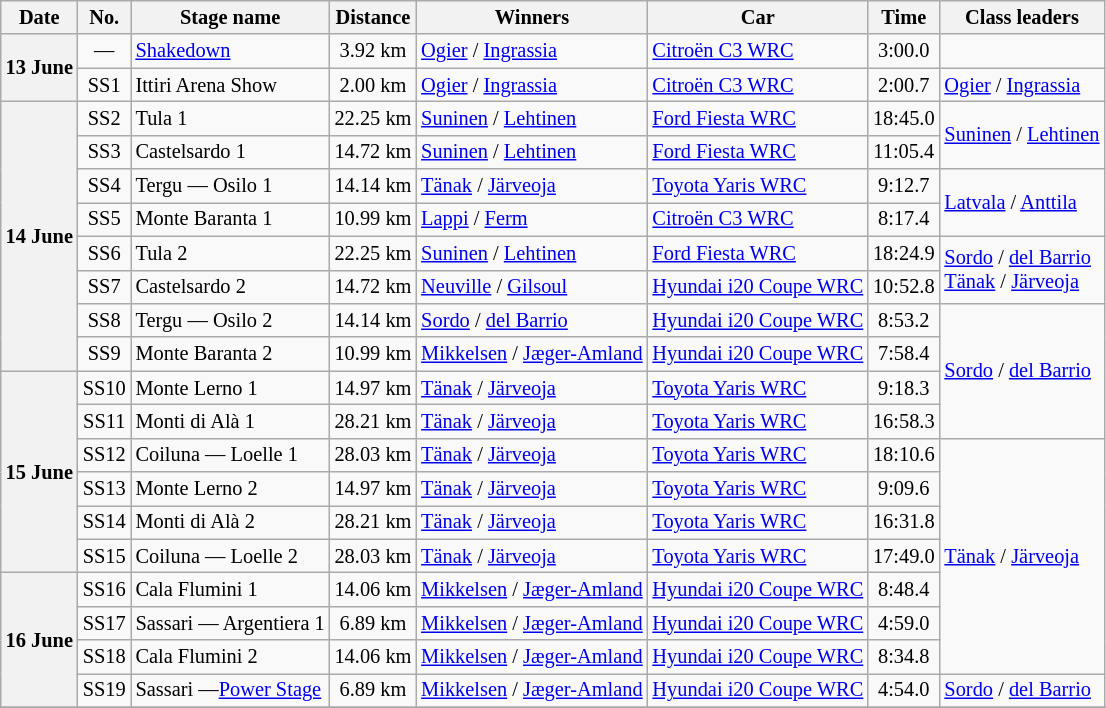<table class="wikitable" style="font-size: 85%;">
<tr>
<th>Date</th>
<th>No.</th>
<th>Stage name</th>
<th>Distance</th>
<th>Winners</th>
<th>Car</th>
<th>Time</th>
<th>Class leaders</th>
</tr>
<tr>
<th nowrap rowspan="2">13 June</th>
<td align="center">—</td>
<td><a href='#'>Shakedown</a></td>
<td align="center">3.92 km</td>
<td><a href='#'>Ogier</a> / <a href='#'>Ingrassia</a></td>
<td><a href='#'>Citroën C3 WRC</a></td>
<td align="center">3:00.0</td>
<td></td>
</tr>
<tr>
<td align="center">SS1</td>
<td>Ittiri Arena Show</td>
<td align="center">2.00 km</td>
<td><a href='#'>Ogier</a> / <a href='#'>Ingrassia</a></td>
<td><a href='#'>Citroën C3 WRC</a></td>
<td align="center">2:00.7</td>
<td><a href='#'>Ogier</a> / <a href='#'>Ingrassia</a></td>
</tr>
<tr>
<th rowspan="8">14 June</th>
<td align="center">SS2</td>
<td>Tula 1</td>
<td align="center">22.25 km</td>
<td><a href='#'>Suninen</a> / <a href='#'>Lehtinen</a></td>
<td><a href='#'>Ford Fiesta WRC</a></td>
<td align="center">18:45.0</td>
<td rowspan="2" nowrap><a href='#'>Suninen</a> / <a href='#'>Lehtinen</a></td>
</tr>
<tr>
<td align="center">SS3</td>
<td>Castelsardo 1</td>
<td align="center">14.72 km</td>
<td><a href='#'>Suninen</a> / <a href='#'>Lehtinen</a></td>
<td><a href='#'>Ford Fiesta WRC</a></td>
<td align="center">11:05.4</td>
</tr>
<tr>
<td align="center">SS4</td>
<td>Tergu — Osilo 1</td>
<td align="center">14.14 km</td>
<td><a href='#'>Tänak</a> / <a href='#'>Järveoja</a></td>
<td><a href='#'>Toyota Yaris WRC</a></td>
<td align="center">9:12.7</td>
<td rowspan="2"><a href='#'>Latvala</a> / <a href='#'>Anttila</a></td>
</tr>
<tr>
<td align="center">SS5</td>
<td>Monte Baranta 1</td>
<td align="center">10.99 km</td>
<td><a href='#'>Lappi</a> / <a href='#'>Ferm</a></td>
<td><a href='#'>Citroën C3 WRC</a></td>
<td align="center">8:17.4</td>
</tr>
<tr>
<td align="center">SS6</td>
<td>Tula 2</td>
<td align="center">22.25 km</td>
<td><a href='#'>Suninen</a> / <a href='#'>Lehtinen</a></td>
<td><a href='#'>Ford Fiesta WRC</a></td>
<td align="center">18:24.9</td>
<td rowspan="2"><a href='#'>Sordo</a> / <a href='#'>del Barrio</a><br><a href='#'>Tänak</a> / <a href='#'>Järveoja</a></td>
</tr>
<tr>
<td align="center">SS7</td>
<td>Castelsardo 2</td>
<td align="center">14.72 km</td>
<td><a href='#'>Neuville</a> / <a href='#'>Gilsoul</a></td>
<td nowrap><a href='#'>Hyundai i20 Coupe WRC</a></td>
<td align="center">10:52.8</td>
</tr>
<tr>
<td align="center">SS8</td>
<td>Tergu — Osilo 2</td>
<td align="center">14.14 km</td>
<td><a href='#'>Sordo</a> / <a href='#'>del Barrio</a></td>
<td><a href='#'>Hyundai i20 Coupe WRC</a></td>
<td align="center">8:53.2</td>
<td rowspan="4"><a href='#'>Sordo</a> / <a href='#'>del Barrio</a></td>
</tr>
<tr>
<td align="center">SS9</td>
<td>Monte Baranta 2</td>
<td align="center">10.99 km</td>
<td nowrap><a href='#'>Mikkelsen</a> / <a href='#'>Jæger-Amland</a></td>
<td><a href='#'>Hyundai i20 Coupe WRC</a></td>
<td align="center">7:58.4</td>
</tr>
<tr>
<th rowspan="6">15 June</th>
<td align="center">SS10</td>
<td>Monte Lerno 1</td>
<td align="center">14.97 km</td>
<td><a href='#'>Tänak</a> / <a href='#'>Järveoja</a></td>
<td><a href='#'>Toyota Yaris WRC</a></td>
<td align="center">9:18.3</td>
</tr>
<tr>
<td align="center">SS11</td>
<td>Monti di Alà 1</td>
<td align="center">28.21 km</td>
<td><a href='#'>Tänak</a> / <a href='#'>Järveoja</a></td>
<td><a href='#'>Toyota Yaris WRC</a></td>
<td align="center">16:58.3</td>
</tr>
<tr>
<td align="center">SS12</td>
<td>Coiluna — Loelle 1</td>
<td align="center">28.03 km</td>
<td><a href='#'>Tänak</a> / <a href='#'>Järveoja</a></td>
<td><a href='#'>Toyota Yaris WRC</a></td>
<td align="center">18:10.6</td>
<td rowspan="7"><a href='#'>Tänak</a> / <a href='#'>Järveoja</a></td>
</tr>
<tr>
<td align="center">SS13</td>
<td>Monte Lerno 2</td>
<td align="center">14.97 km</td>
<td><a href='#'>Tänak</a> / <a href='#'>Järveoja</a></td>
<td><a href='#'>Toyota Yaris WRC</a></td>
<td align="center">9:09.6</td>
</tr>
<tr>
<td align="center">SS14</td>
<td>Monti di Alà 2</td>
<td align="center">28.21 km</td>
<td><a href='#'>Tänak</a> / <a href='#'>Järveoja</a></td>
<td><a href='#'>Toyota Yaris WRC</a></td>
<td align="center">16:31.8</td>
</tr>
<tr>
<td align="center">SS15</td>
<td>Coiluna — Loelle 2</td>
<td align="center">28.03 km</td>
<td><a href='#'>Tänak</a> / <a href='#'>Järveoja</a></td>
<td><a href='#'>Toyota Yaris WRC</a></td>
<td align="center">17:49.0</td>
</tr>
<tr>
<th rowspan="4">16 June</th>
<td align="center">SS16</td>
<td>Cala Flumini 1</td>
<td align="center">14.06 km</td>
<td><a href='#'>Mikkelsen</a> / <a href='#'>Jæger-Amland</a></td>
<td><a href='#'>Hyundai i20 Coupe WRC</a></td>
<td align="center">8:48.4</td>
</tr>
<tr>
<td align="center">SS17</td>
<td>Sassari — Argentiera 1</td>
<td align="center">6.89 km</td>
<td><a href='#'>Mikkelsen</a> / <a href='#'>Jæger-Amland</a></td>
<td><a href='#'>Hyundai i20 Coupe WRC</a></td>
<td align="center">4:59.0</td>
</tr>
<tr>
<td align="center">SS18</td>
<td>Cala Flumini 2</td>
<td align="center">14.06 km</td>
<td><a href='#'>Mikkelsen</a> / <a href='#'>Jæger-Amland</a></td>
<td><a href='#'>Hyundai i20 Coupe WRC</a></td>
<td align="center">8:34.8</td>
</tr>
<tr>
<td align="center">SS19</td>
<td nowrap>Sassari —<a href='#'>Power Stage</a></td>
<td align="center">6.89 km</td>
<td><a href='#'>Mikkelsen</a> / <a href='#'>Jæger-Amland</a></td>
<td><a href='#'>Hyundai i20 Coupe WRC</a></td>
<td align="center">4:54.0</td>
<td><a href='#'>Sordo</a> / <a href='#'>del Barrio</a></td>
</tr>
<tr>
</tr>
</table>
